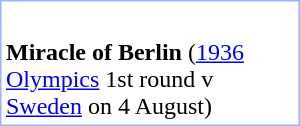<table style="float: right; margin-left: 1em; margin-bottom: 1em; width: 200px; border: #99B3FF solid 1px">
<tr>
<td><div><br>











</div></td>
</tr>
<tr>
<td><strong>Miracle of Berlin</strong> (<a href='#'>1936 Olympics</a> 1st round v <a href='#'>Sweden</a> on 4 August)</td>
</tr>
</table>
